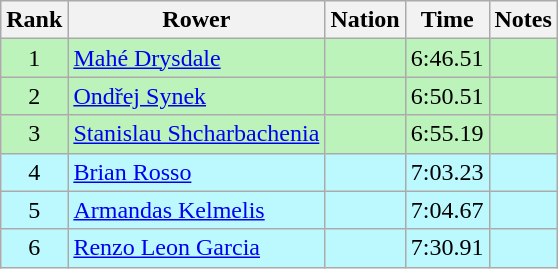<table class="wikitable sortable" style="text-align:center">
<tr>
<th>Rank</th>
<th>Rower</th>
<th>Nation</th>
<th>Time</th>
<th>Notes</th>
</tr>
<tr bgcolor=bbf3bb>
<td>1</td>
<td align=left><a href='#'>Mahé Drysdale</a></td>
<td align=left></td>
<td>6:46.51</td>
<td></td>
</tr>
<tr bgcolor=bbf3bb>
<td>2</td>
<td align=left><a href='#'>Ondřej Synek</a></td>
<td align=left></td>
<td>6:50.51</td>
<td></td>
</tr>
<tr bgcolor=bbf3bb>
<td>3</td>
<td align=left><a href='#'>Stanislau Shcharbachenia</a></td>
<td align=left></td>
<td>6:55.19</td>
<td></td>
</tr>
<tr bgcolor=bbf9ff>
<td>4</td>
<td align=left><a href='#'>Brian Rosso</a></td>
<td align=left></td>
<td>7:03.23</td>
<td></td>
</tr>
<tr bgcolor=bbf9ff>
<td>5</td>
<td align=left><a href='#'>Armandas Kelmelis</a></td>
<td align=left></td>
<td>7:04.67</td>
<td></td>
</tr>
<tr bgcolor=bbf9ff>
<td>6</td>
<td align=left><a href='#'>Renzo Leon Garcia</a></td>
<td align=left></td>
<td>7:30.91</td>
<td></td>
</tr>
</table>
